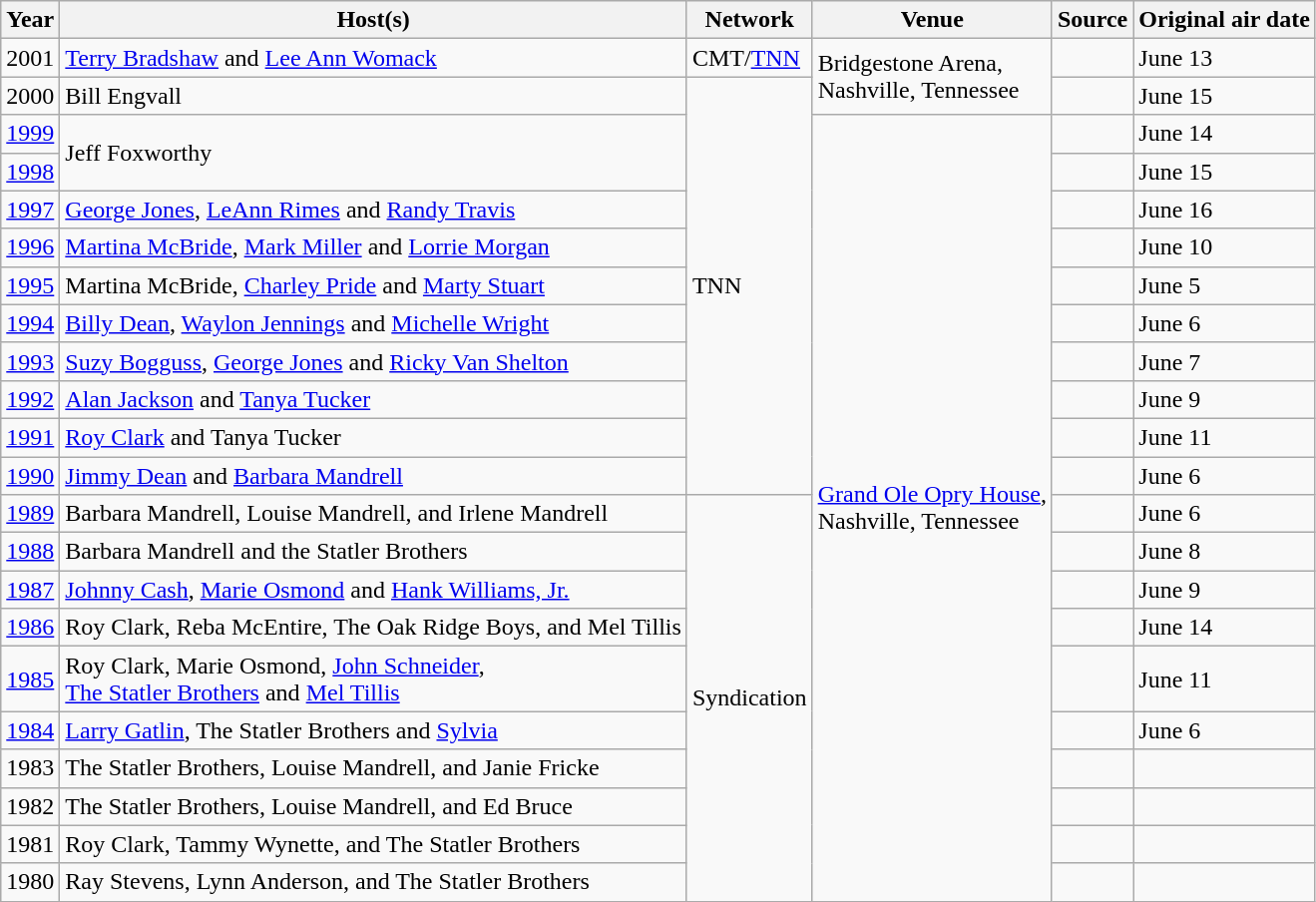<table class="wikitable">
<tr>
<th>Year</th>
<th>Host(s)</th>
<th>Network</th>
<th>Venue</th>
<th>Source</th>
<th>Original air date</th>
</tr>
<tr>
<td>2001</td>
<td><a href='#'>Terry Bradshaw</a> and <a href='#'>Lee Ann Womack</a></td>
<td>CMT/<a href='#'>TNN</a></td>
<td rowspan="2">Bridgestone Arena,<br>Nashville, Tennessee</td>
<td></td>
<td>June 13</td>
</tr>
<tr>
<td>2000</td>
<td>Bill Engvall</td>
<td rowspan="11">TNN</td>
<td></td>
<td>June 15</td>
</tr>
<tr>
<td><a href='#'>1999</a></td>
<td rowspan="2">Jeff Foxworthy</td>
<td rowspan="20"><a href='#'>Grand Ole Opry House</a>,<br>Nashville, Tennessee</td>
<td></td>
<td>June 14</td>
</tr>
<tr>
<td><a href='#'>1998</a></td>
<td></td>
<td>June 15</td>
</tr>
<tr>
<td><a href='#'>1997</a></td>
<td><a href='#'>George Jones</a>, <a href='#'>LeAnn Rimes</a> and <a href='#'>Randy Travis</a></td>
<td></td>
<td>June 16</td>
</tr>
<tr>
<td><a href='#'>1996</a></td>
<td><a href='#'>Martina McBride</a>, <a href='#'>Mark Miller</a> and <a href='#'>Lorrie Morgan</a></td>
<td></td>
<td>June 10</td>
</tr>
<tr>
<td><a href='#'>1995</a></td>
<td>Martina McBride, <a href='#'>Charley Pride</a> and <a href='#'>Marty Stuart</a></td>
<td></td>
<td>June 5</td>
</tr>
<tr>
<td><a href='#'>1994</a></td>
<td><a href='#'>Billy Dean</a>, <a href='#'>Waylon Jennings</a> and <a href='#'>Michelle Wright</a></td>
<td></td>
<td>June 6</td>
</tr>
<tr>
<td><a href='#'>1993</a></td>
<td><a href='#'>Suzy Bogguss</a>, <a href='#'>George Jones</a> and <a href='#'>Ricky Van Shelton</a></td>
<td></td>
<td>June 7</td>
</tr>
<tr>
<td><a href='#'>1992</a></td>
<td><a href='#'>Alan Jackson</a> and <a href='#'>Tanya Tucker</a></td>
<td></td>
<td>June 9</td>
</tr>
<tr>
<td><a href='#'>1991</a></td>
<td><a href='#'>Roy Clark</a> and Tanya Tucker</td>
<td></td>
<td>June 11</td>
</tr>
<tr>
<td><a href='#'>1990</a></td>
<td><a href='#'>Jimmy Dean</a> and <a href='#'>Barbara Mandrell</a></td>
<td></td>
<td>June 6</td>
</tr>
<tr>
<td><a href='#'>1989</a></td>
<td>Barbara Mandrell, Louise Mandrell, and Irlene Mandrell</td>
<td rowspan="10">Syndication</td>
<td></td>
<td>June 6</td>
</tr>
<tr>
<td><a href='#'>1988</a></td>
<td>Barbara Mandrell and the Statler Brothers</td>
<td></td>
<td>June 8</td>
</tr>
<tr>
<td><a href='#'>1987</a></td>
<td><a href='#'>Johnny Cash</a>, <a href='#'>Marie Osmond</a> and <a href='#'>Hank Williams, Jr.</a></td>
<td></td>
<td>June 9</td>
</tr>
<tr>
<td><a href='#'>1986</a></td>
<td>Roy Clark, Reba McEntire, The Oak Ridge Boys, and Mel Tillis</td>
<td></td>
<td>June 14</td>
</tr>
<tr>
<td><a href='#'>1985</a></td>
<td>Roy Clark, Marie Osmond, <a href='#'>John Schneider</a>,<br><a href='#'>The Statler Brothers</a> and <a href='#'>Mel Tillis</a></td>
<td></td>
<td>June 11</td>
</tr>
<tr>
<td><a href='#'>1984</a></td>
<td><a href='#'>Larry Gatlin</a>, The Statler Brothers and <a href='#'>Sylvia</a></td>
<td></td>
<td>June 6</td>
</tr>
<tr>
<td>1983</td>
<td>The Statler Brothers, Louise Mandrell, and Janie Fricke</td>
<td></td>
<td></td>
</tr>
<tr>
<td>1982</td>
<td>The Statler Brothers, Louise Mandrell, and Ed Bruce</td>
<td></td>
<td></td>
</tr>
<tr>
<td>1981</td>
<td>Roy Clark, Tammy Wynette, and The Statler Brothers</td>
<td></td>
<td></td>
</tr>
<tr>
<td>1980</td>
<td>Ray Stevens, Lynn Anderson, and The Statler Brothers</td>
<td></td>
<td></td>
</tr>
</table>
